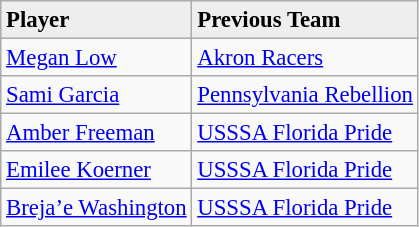<table class="wikitable" style="font-size:95%;">
<tr bgcolor="#eeeeee">
<td><strong>Player</strong></td>
<td><strong>Previous Team</strong></td>
</tr>
<tr>
<td><a href='#'>Megan Low</a></td>
<td><a href='#'>Akron Racers</a></td>
</tr>
<tr>
<td><a href='#'>Sami Garcia</a></td>
<td><a href='#'>Pennsylvania Rebellion</a></td>
</tr>
<tr>
<td><a href='#'>Amber Freeman</a></td>
<td><a href='#'>USSSA Florida Pride</a></td>
</tr>
<tr>
<td><a href='#'>Emilee Koerner</a></td>
<td><a href='#'>USSSA Florida Pride</a></td>
</tr>
<tr>
<td><a href='#'>Breja’e Washington</a></td>
<td><a href='#'>USSSA Florida Pride</a></td>
</tr>
</table>
